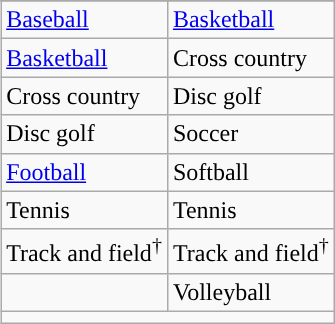<table class="wikitable" style="float:right; clear:right; margin:0 0 1em 1em;">
<tr>
</tr>
<tr>
<td><a href='#'>Baseball</a></td>
<td><a href='#'>Basketball</a></td>
</tr>
<tr>
<td><a href='#'>Basketball</a></td>
<td>Cross country</td>
</tr>
<tr>
<td>Cross country</td>
<td>Disc golf</td>
</tr>
<tr>
<td>Disc golf</td>
<td>Soccer</td>
</tr>
<tr>
<td><a href='#'>Football</a></td>
<td>Softball</td>
</tr>
<tr>
<td>Tennis</td>
<td>Tennis</td>
</tr>
<tr>
<td>Track and field<sup>†</sup></td>
<td>Track and field<sup>†</sup></td>
</tr>
<tr>
<td></td>
<td>Volleyball</td>
</tr>
<tr>
<td colspan="2"></td>
</tr>
</table>
